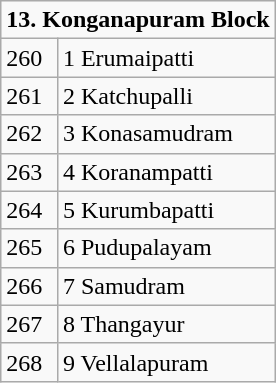<table class="wikitable">
<tr>
<td colspan="2"><strong>13. Konganapuram Block</strong></td>
</tr>
<tr>
<td>260</td>
<td>1 Erumaipatti</td>
</tr>
<tr>
<td>261</td>
<td>2 Katchupalli</td>
</tr>
<tr>
<td>262</td>
<td>3 Konasamudram</td>
</tr>
<tr>
<td>263</td>
<td>4 Koranampatti</td>
</tr>
<tr>
<td>264</td>
<td>5 Kurumbapatti</td>
</tr>
<tr>
<td>265</td>
<td>6 Pudupalayam</td>
</tr>
<tr>
<td>266</td>
<td>7 Samudram</td>
</tr>
<tr>
<td>267</td>
<td>8 Thangayur</td>
</tr>
<tr>
<td>268</td>
<td>9 Vellalapuram</td>
</tr>
</table>
